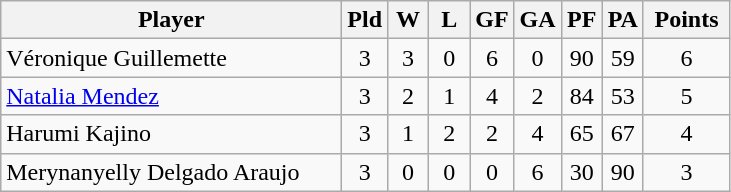<table class=wikitable style="text-align:center">
<tr>
<th width=220>Player</th>
<th width=20>Pld</th>
<th width=20>W</th>
<th width=20>L</th>
<th width=20>GF</th>
<th width=20>GA</th>
<th width=20>PF</th>
<th width=20>PA</th>
<th width=50>Points</th>
</tr>
<tr>
<td align=left> Véronique Guillemette</td>
<td>3</td>
<td>3</td>
<td>0</td>
<td>6</td>
<td>0</td>
<td>90</td>
<td>59</td>
<td>6</td>
</tr>
<tr>
<td align=left> <a href='#'>Natalia Mendez</a></td>
<td>3</td>
<td>2</td>
<td>1</td>
<td>4</td>
<td>2</td>
<td>84</td>
<td>53</td>
<td>5</td>
</tr>
<tr>
<td align=left> Harumi Kajino</td>
<td>3</td>
<td>1</td>
<td>2</td>
<td>2</td>
<td>4</td>
<td>65</td>
<td>67</td>
<td>4</td>
</tr>
<tr>
<td align=left> Merynanyelly Delgado Araujo</td>
<td>3</td>
<td>0</td>
<td>0</td>
<td>0</td>
<td>6</td>
<td>30</td>
<td>90</td>
<td>3</td>
</tr>
</table>
